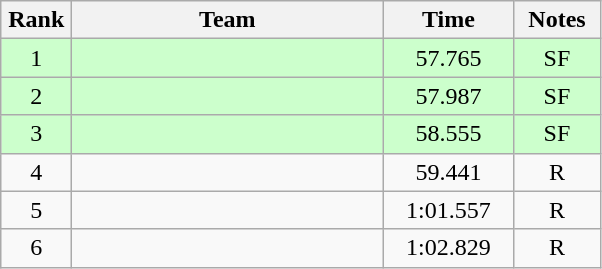<table class=wikitable style="text-align:center">
<tr>
<th width=40>Rank</th>
<th width=200>Team</th>
<th width=80>Time</th>
<th width=50>Notes</th>
</tr>
<tr bgcolor="#ccffcc">
<td>1</td>
<td align=left></td>
<td>57.765</td>
<td>SF</td>
</tr>
<tr bgcolor="#ccffcc">
<td>2</td>
<td align=left></td>
<td>57.987</td>
<td>SF</td>
</tr>
<tr bgcolor="#ccffcc">
<td>3</td>
<td align=left></td>
<td>58.555</td>
<td>SF</td>
</tr>
<tr>
<td>4</td>
<td align=left></td>
<td>59.441</td>
<td>R</td>
</tr>
<tr>
<td>5</td>
<td align=left></td>
<td>1:01.557</td>
<td>R</td>
</tr>
<tr>
<td>6</td>
<td align=left></td>
<td>1:02.829</td>
<td>R</td>
</tr>
</table>
